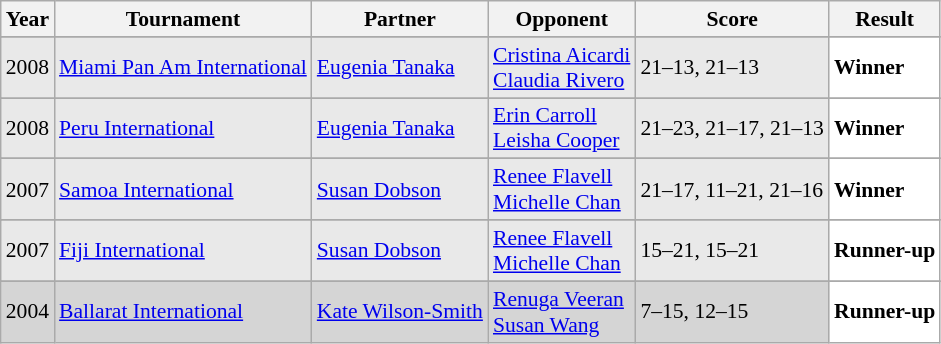<table class="sortable wikitable" style="font-size: 90%;">
<tr>
<th>Year</th>
<th>Tournament</th>
<th>Partner</th>
<th>Opponent</th>
<th>Score</th>
<th>Result</th>
</tr>
<tr>
</tr>
<tr style="background:#E9E9E9">
<td align="center">2008</td>
<td align="left"><a href='#'>Miami Pan Am International</a></td>
<td align="left"> <a href='#'>Eugenia Tanaka</a></td>
<td align="left"> <a href='#'>Cristina Aicardi</a><br> <a href='#'>Claudia Rivero</a></td>
<td align="left">21–13, 21–13</td>
<td style="text-align:left; background:white"> <strong>Winner</strong></td>
</tr>
<tr>
</tr>
<tr style="background:#E9E9E9">
<td align="center">2008</td>
<td align="left"><a href='#'>Peru International</a></td>
<td align="left"> <a href='#'>Eugenia Tanaka</a></td>
<td align="left"> <a href='#'>Erin Carroll</a><br> <a href='#'>Leisha Cooper</a></td>
<td align="left">21–23, 21–17, 21–13</td>
<td style="text-align:left; background:white"> <strong>Winner</strong></td>
</tr>
<tr>
</tr>
<tr style="background:#E9E9E9">
<td align="center">2007</td>
<td align="left"><a href='#'>Samoa International</a></td>
<td align="left"> <a href='#'>Susan Dobson</a></td>
<td align="left"> <a href='#'>Renee Flavell</a><br> <a href='#'>Michelle Chan</a></td>
<td align="left">21–17, 11–21, 21–16</td>
<td style="text-align:left; background:white"> <strong>Winner</strong></td>
</tr>
<tr>
</tr>
<tr style="background:#E9E9E9">
<td align="center">2007</td>
<td align="left"><a href='#'>Fiji International</a></td>
<td align="left"> <a href='#'>Susan Dobson</a></td>
<td align="left"> <a href='#'>Renee Flavell</a><br> <a href='#'>Michelle Chan</a></td>
<td align="left">15–21, 15–21</td>
<td style="text-align:left; background:white"> <strong>Runner-up</strong></td>
</tr>
<tr>
</tr>
<tr style="background:#D5D5D5">
<td align="center">2004</td>
<td align="left"><a href='#'>Ballarat International</a></td>
<td align="left"> <a href='#'>Kate Wilson-Smith</a></td>
<td align="left"> <a href='#'>Renuga Veeran</a><br> <a href='#'>Susan Wang</a></td>
<td align="left">7–15, 12–15</td>
<td style="text-align:left; background:white"> <strong>Runner-up</strong></td>
</tr>
</table>
